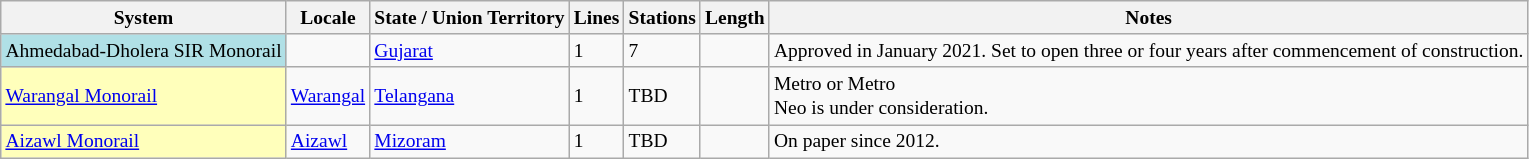<table class="wikitable sortable" style="font-size:small">
<tr>
<th>System</th>
<th>Locale</th>
<th>State / Union Territory</th>
<th>Lines</th>
<th>Stations</th>
<th>Length</th>
<th>Notes</th>
</tr>
<tr>
<td style="background:#B0E0E6">Ahmedabad-Dholera SIR Monorail</td>
<td></td>
<td><a href='#'>Gujarat</a></td>
<td>1</td>
<td>7</td>
<td></td>
<td>Approved in January 2021. Set to open three or four years after commencement of construction.</td>
</tr>
<tr>
<td style="background:#ffb;"><a href='#'>Warangal Monorail</a></td>
<td><a href='#'>Warangal</a></td>
<td><a href='#'>Telangana</a></td>
<td>1</td>
<td>TBD</td>
<td></td>
<td>Metro or Metro<br>Neo is under consideration.</td>
</tr>
<tr>
<td style="background:#ffb;"><a href='#'>Aizawl Monorail</a></td>
<td><a href='#'>Aizawl</a></td>
<td><a href='#'>Mizoram</a></td>
<td>1</td>
<td>TBD</td>
<td></td>
<td>On paper since 2012.</td>
</tr>
</table>
